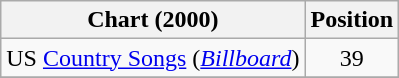<table class="wikitable sortable">
<tr>
<th scope="col">Chart (2000)</th>
<th scope="col">Position</th>
</tr>
<tr>
<td>US <a href='#'>Country Songs</a> (<em><a href='#'>Billboard</a></em>)</td>
<td align="center">39</td>
</tr>
<tr>
</tr>
</table>
